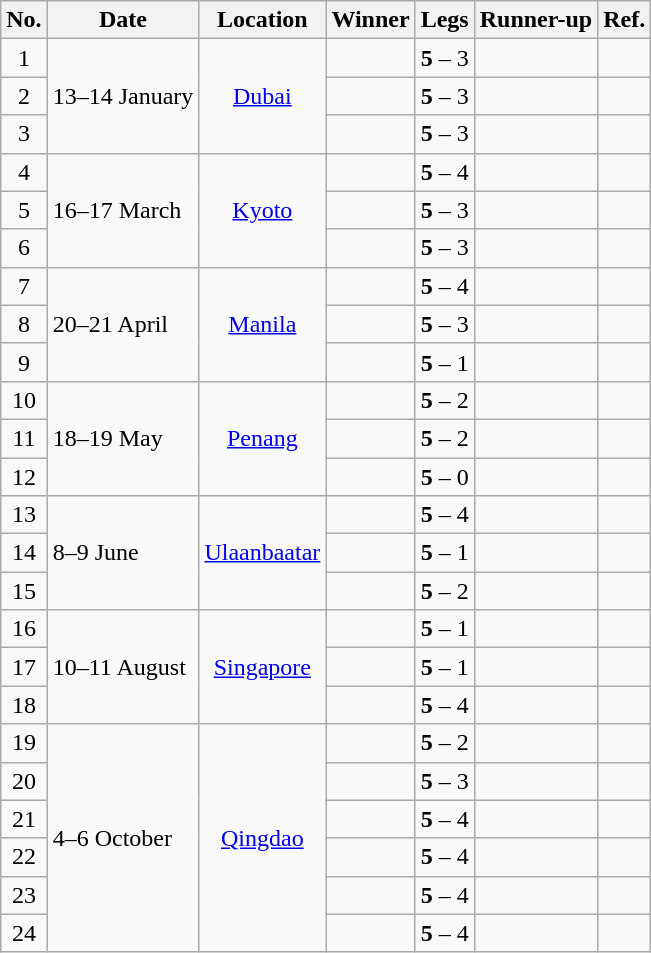<table class="wikitable">
<tr>
<th>No.</th>
<th>Date</th>
<th>Location</th>
<th>Winner</th>
<th>Legs</th>
<th>Runner-up</th>
<th>Ref.</th>
</tr>
<tr>
<td align=center>1</td>
<td align=left nowrap rowspan="3">13–14 January</td>
<td align="center" rowspan="3"> <a href='#'>Dubai</a></td>
<td align="right"></td>
<td align="center"><strong>5</strong> – 3</td>
<td></td>
<td align="center"></td>
</tr>
<tr>
<td align=center>2</td>
<td align="right"></td>
<td align="center"><strong>5</strong> – 3</td>
<td></td>
<td align="center"></td>
</tr>
<tr>
<td align=center>3</td>
<td align="right"></td>
<td align="center"><strong>5</strong> – 3</td>
<td></td>
<td align="center"></td>
</tr>
<tr>
<td align=center>4</td>
<td align=left nowrap rowspan="3">16–17 March</td>
<td align="center" rowspan="3"> <a href='#'>Kyoto</a></td>
<td align="right"></td>
<td align="center"><strong>5</strong> – 4</td>
<td></td>
<td align="center"></td>
</tr>
<tr>
<td align=center>5</td>
<td align="right"></td>
<td align="center"><strong>5</strong> – 3</td>
<td></td>
<td align="center"></td>
</tr>
<tr>
<td align=center>6</td>
<td align="right"></td>
<td align="center"><strong>5</strong> – 3</td>
<td></td>
<td align="center"></td>
</tr>
<tr>
<td align=center>7</td>
<td align=left nowrap rowspan="3">20–21 April</td>
<td align="center" rowspan="3"> <a href='#'>Manila</a></td>
<td align="right"></td>
<td align="center"><strong>5</strong> – 4</td>
<td></td>
<td align="center"></td>
</tr>
<tr>
<td align=center>8</td>
<td align="right"></td>
<td align="center"><strong>5</strong> – 3</td>
<td></td>
<td align="center"></td>
</tr>
<tr>
<td align=center>9</td>
<td align="right"></td>
<td align="center"><strong>5</strong> – 1</td>
<td></td>
<td align="center"></td>
</tr>
<tr>
<td align=center>10</td>
<td align=left nowrap rowspan="3">18–19 May</td>
<td align="center" rowspan="3"> <a href='#'>Penang</a></td>
<td align="right"></td>
<td align="center"><strong>5</strong> – 2</td>
<td></td>
<td align="center"></td>
</tr>
<tr>
<td align=center>11</td>
<td align="right"></td>
<td align="center"><strong>5</strong> – 2</td>
<td></td>
<td align="center"></td>
</tr>
<tr>
<td align=center>12</td>
<td align="right"></td>
<td align="center"><strong>5</strong> – 0</td>
<td></td>
<td align="center"></td>
</tr>
<tr>
<td align=center>13</td>
<td align=left nowrap rowspan="3">8–9 June</td>
<td align="center" rowspan="3"> <a href='#'>Ulaanbaatar</a></td>
<td align="right"></td>
<td align="center"><strong>5</strong> – 4</td>
<td></td>
<td align="center"></td>
</tr>
<tr>
<td align=center>14</td>
<td align="right"></td>
<td align="center"><strong>5</strong> – 1</td>
<td></td>
<td align="center"></td>
</tr>
<tr>
<td align=center>15</td>
<td align="right"></td>
<td align="center"><strong>5</strong> – 2</td>
<td></td>
<td align="center"></td>
</tr>
<tr>
<td align=center>16</td>
<td align=left nowrap rowspan="3">10–11 August</td>
<td align="center" rowspan="3"> <a href='#'>Singapore</a></td>
<td align="right"></td>
<td align="center"><strong>5</strong> – 1</td>
<td></td>
<td align="center"></td>
</tr>
<tr>
<td align=center>17</td>
<td align="right"></td>
<td align="center"><strong>5</strong> – 1</td>
<td></td>
<td align="center"></td>
</tr>
<tr>
<td align=center>18</td>
<td align="right"></td>
<td align="center"><strong>5</strong> – 4</td>
<td></td>
<td align="center"></td>
</tr>
<tr>
<td align=center>19</td>
<td align=left nowrap rowspan="6">4–6 October</td>
<td align="center" rowspan="6"> <a href='#'>Qingdao</a></td>
<td align="right"></td>
<td align="center"><strong>5</strong> – 2</td>
<td></td>
<td align="center"></td>
</tr>
<tr>
<td align=center>20</td>
<td align="right"></td>
<td align="center"><strong>5</strong> – 3</td>
<td></td>
<td align="center"></td>
</tr>
<tr>
<td align=center>21</td>
<td align="right"></td>
<td align="center"><strong>5</strong> – 4</td>
<td></td>
<td align="center"></td>
</tr>
<tr>
<td align=center>22</td>
<td align="right"></td>
<td align="center"><strong>5</strong> – 4</td>
<td></td>
<td align="center"></td>
</tr>
<tr>
<td align=center>23</td>
<td align="right"></td>
<td align="center"><strong>5</strong> – 4</td>
<td></td>
<td align="center"></td>
</tr>
<tr>
<td align=center>24</td>
<td align="right"></td>
<td align="center"><strong>5</strong> – 4</td>
<td></td>
<td align="center"></td>
</tr>
</table>
